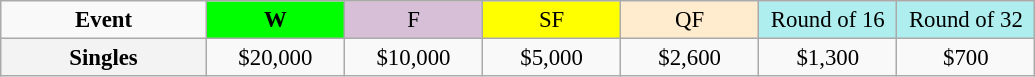<table class=wikitable style=font-size:95%;text-align:center>
<tr>
<td style="width:130px"><strong>Event</strong></td>
<td style="width:85px; background:lime"><strong>W</strong></td>
<td style="width:85px; background:thistle">F</td>
<td style="width:85px; background:#ffff00">SF</td>
<td style="width:85px; background:#ffebcd">QF</td>
<td style="width:85px; background:#afeeee">Round of 16</td>
<td style="width:85px; background:#afeeee">Round of 32</td>
</tr>
<tr>
<th style=background:#f3f3f3>Singles </th>
<td>$20,000</td>
<td>$10,000</td>
<td>$5,000</td>
<td>$2,600</td>
<td>$1,300</td>
<td>$700</td>
</tr>
</table>
